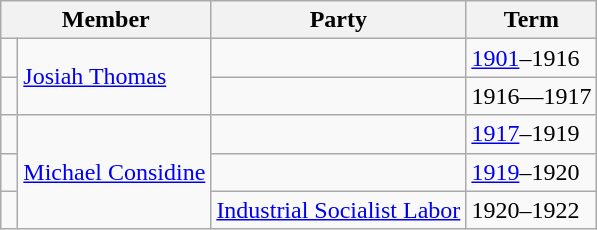<table class="wikitable">
<tr>
<th colspan="2">Member</th>
<th>Party</th>
<th>Term</th>
</tr>
<tr>
<td> </td>
<td rowspan="2"><a href='#'>Josiah Thomas</a></td>
<td></td>
<td><a href='#'>1901</a>–1916</td>
</tr>
<tr>
<td> </td>
<td></td>
<td>1916—1917</td>
</tr>
<tr>
<td> </td>
<td rowspan="3"><a href='#'>Michael Considine</a></td>
<td></td>
<td><a href='#'>1917</a>–1919</td>
</tr>
<tr>
<td> </td>
<td></td>
<td><a href='#'>1919</a>–1920</td>
</tr>
<tr>
<td> </td>
<td><a href='#'>Industrial Socialist Labor</a></td>
<td>1920–1922</td>
</tr>
</table>
